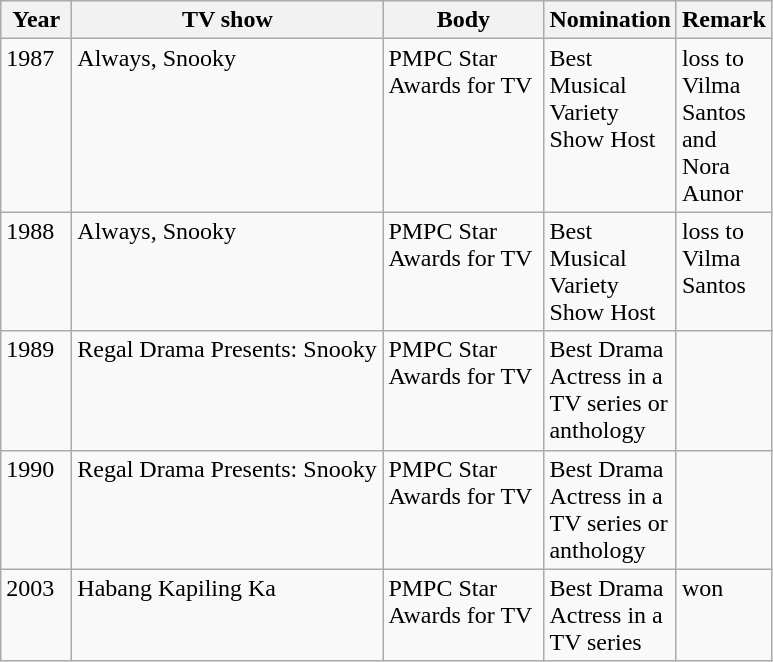<table class="wikitable">
<tr style="vertical-align:top;">
<th scope="col" width="40">Year</th>
<th scope="col" width="200">TV show</th>
<th scope="col" width="100">Body</th>
<th scope="col" width="60">Nomination</th>
<th scope="col" width="50">Remark</th>
</tr>
<tr style="vertical-align:top;">
<td>1987</td>
<td>Always, Snooky</td>
<td>PMPC Star Awards for TV</td>
<td>Best Musical Variety Show Host</td>
<td>loss to Vilma Santos and Nora Aunor</td>
</tr>
<tr style="vertical-align:top;">
<td>1988</td>
<td>Always, Snooky</td>
<td>PMPC Star Awards for TV</td>
<td>Best Musical Variety Show Host</td>
<td>loss to Vilma Santos</td>
</tr>
<tr style="vertical-align:top;">
<td>1989</td>
<td>Regal Drama Presents: Snooky</td>
<td>PMPC Star Awards for TV</td>
<td>Best Drama Actress in a TV series or anthology</td>
<td></td>
</tr>
<tr style="vertical-align:top;">
<td>1990</td>
<td>Regal Drama Presents: Snooky</td>
<td>PMPC Star Awards for TV</td>
<td>Best Drama Actress in a TV series or anthology</td>
<td></td>
</tr>
<tr style="vertical-align:top;">
<td>2003</td>
<td>Habang Kapiling Ka</td>
<td>PMPC Star Awards for TV</td>
<td>Best Drama Actress in a TV series</td>
<td>won</td>
</tr>
</table>
